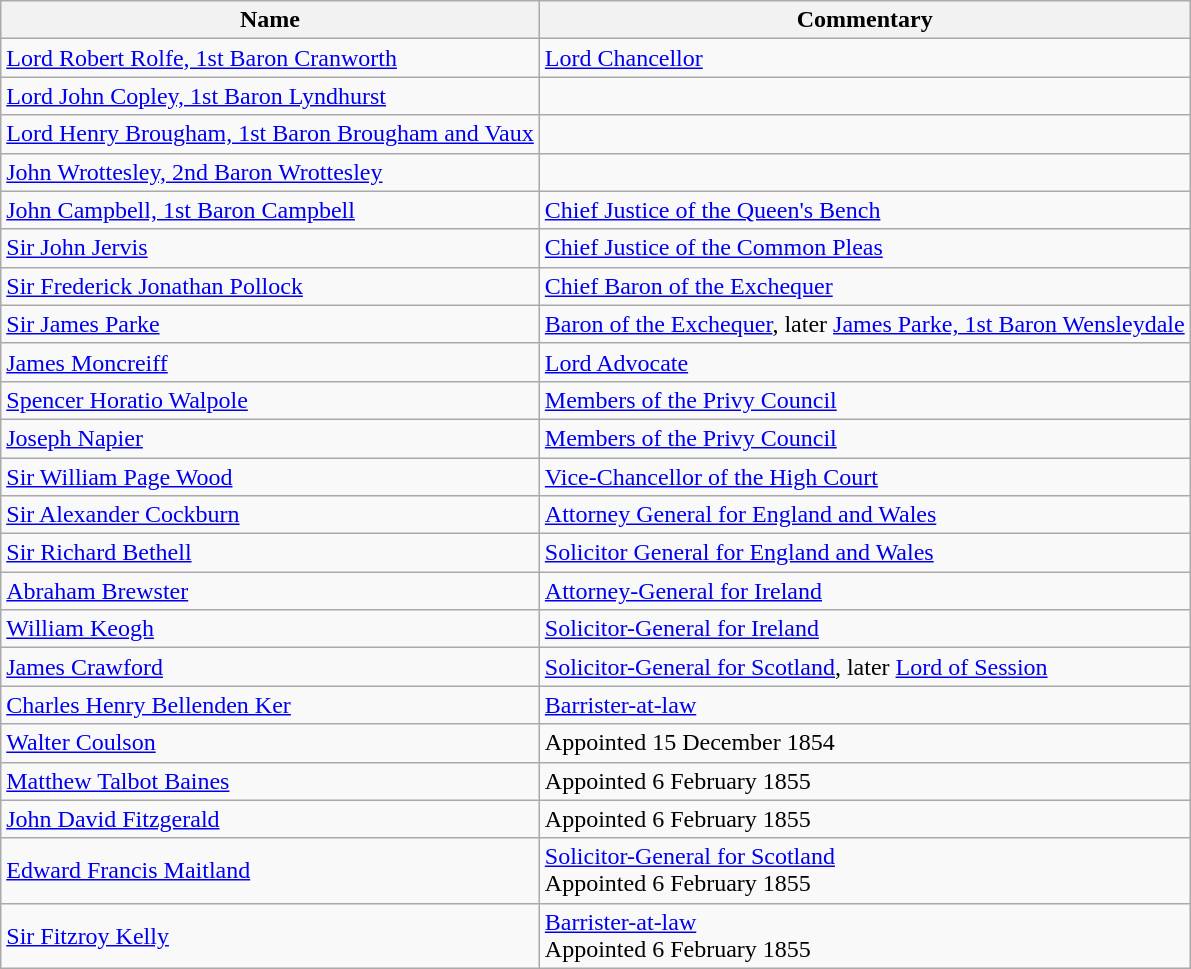<table class="wikitable">
<tr>
<th>Name</th>
<th>Commentary</th>
</tr>
<tr>
<td><a href='#'>Lord Robert Rolfe, 1st Baron Cranworth</a></td>
<td><a href='#'>Lord Chancellor</a></td>
</tr>
<tr>
<td><a href='#'>Lord John Copley, 1st Baron Lyndhurst</a></td>
<td></td>
</tr>
<tr>
<td><a href='#'>Lord Henry Brougham, 1st Baron Brougham and Vaux</a></td>
<td></td>
</tr>
<tr>
<td><a href='#'>John Wrottesley, 2nd Baron Wrottesley</a></td>
<td></td>
</tr>
<tr>
<td><a href='#'>John Campbell, 1st Baron Campbell</a></td>
<td><a href='#'>Chief Justice of the Queen's Bench</a></td>
</tr>
<tr>
<td><a href='#'>Sir John Jervis</a></td>
<td><a href='#'>Chief Justice of the Common Pleas</a></td>
</tr>
<tr>
<td><a href='#'>Sir Frederick Jonathan Pollock</a></td>
<td><a href='#'>Chief Baron of the Exchequer</a></td>
</tr>
<tr>
<td><a href='#'>Sir James Parke</a></td>
<td><a href='#'>Baron of the Exchequer</a>, later <a href='#'>James Parke, 1st Baron Wensleydale</a></td>
</tr>
<tr>
<td><a href='#'>James Moncreiff</a></td>
<td><a href='#'>Lord Advocate</a></td>
</tr>
<tr>
<td><a href='#'>Spencer Horatio Walpole</a></td>
<td><a href='#'>Members of the Privy Council</a></td>
</tr>
<tr>
<td><a href='#'>Joseph Napier</a></td>
<td><a href='#'>Members of the Privy Council</a></td>
</tr>
<tr>
<td><a href='#'>Sir William Page Wood</a></td>
<td><a href='#'>Vice-Chancellor of the High Court</a></td>
</tr>
<tr>
<td><a href='#'>Sir Alexander Cockburn</a></td>
<td><a href='#'>Attorney General for England and Wales</a></td>
</tr>
<tr>
<td><a href='#'>Sir Richard Bethell</a></td>
<td><a href='#'>Solicitor General for England and Wales</a></td>
</tr>
<tr>
<td><a href='#'>Abraham Brewster</a></td>
<td><a href='#'>Attorney-General for Ireland</a></td>
</tr>
<tr>
<td><a href='#'>William Keogh</a></td>
<td><a href='#'>Solicitor-General for Ireland</a></td>
</tr>
<tr>
<td><a href='#'>James Crawford</a></td>
<td><a href='#'>Solicitor-General for Scotland</a>, later <a href='#'>Lord of Session</a></td>
</tr>
<tr>
<td><a href='#'>Charles Henry Bellenden Ker</a></td>
<td><a href='#'>Barrister-at-law</a></td>
</tr>
<tr>
<td><a href='#'>Walter Coulson</a></td>
<td>Appointed 15 December 1854</td>
</tr>
<tr>
<td><a href='#'>Matthew Talbot Baines</a></td>
<td>Appointed 6 February 1855</td>
</tr>
<tr>
<td><a href='#'>John David Fitzgerald</a></td>
<td>Appointed 6 February 1855</td>
</tr>
<tr>
<td><a href='#'>Edward Francis Maitland</a></td>
<td><a href='#'>Solicitor-General for Scotland</a><br>Appointed 6 February 1855</td>
</tr>
<tr>
<td><a href='#'>Sir Fitzroy Kelly</a></td>
<td><a href='#'>Barrister-at-law</a><br>Appointed 6 February 1855</td>
</tr>
</table>
